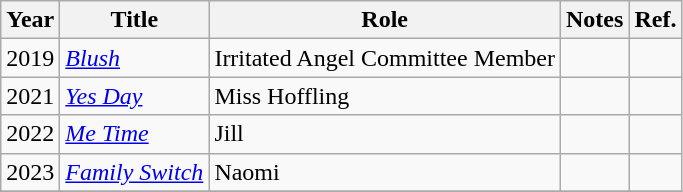<table class="wikitable sortable">
<tr>
<th>Year</th>
<th>Title</th>
<th>Role</th>
<th>Notes</th>
<th class=unsortable>Ref.</th>
</tr>
<tr>
<td>2019</td>
<td><em><a href='#'>Blush</a></em></td>
<td>Irritated Angel Committee Member</td>
<td></td>
<td></td>
</tr>
<tr>
<td>2021</td>
<td><em><a href='#'>Yes Day</a></em></td>
<td>Miss Hoffling</td>
<td></td>
<td></td>
</tr>
<tr>
<td>2022</td>
<td><em><a href='#'>Me Time</a></em></td>
<td>Jill</td>
<td></td>
<td></td>
</tr>
<tr>
<td>2023</td>
<td><em><a href='#'>Family Switch</a></em></td>
<td>Naomi</td>
<td></td>
<td></td>
</tr>
<tr>
</tr>
</table>
